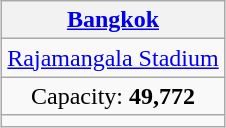<table class="wikitable" style="text-align:center;margin:1em auto;">
<tr>
<th colspan="1"><a href='#'>Bangkok</a></th>
</tr>
<tr>
<td><a href='#'>Rajamangala Stadium</a></td>
</tr>
<tr>
<td>Capacity: <strong>49,772</strong></td>
</tr>
<tr>
<td></td>
</tr>
</table>
